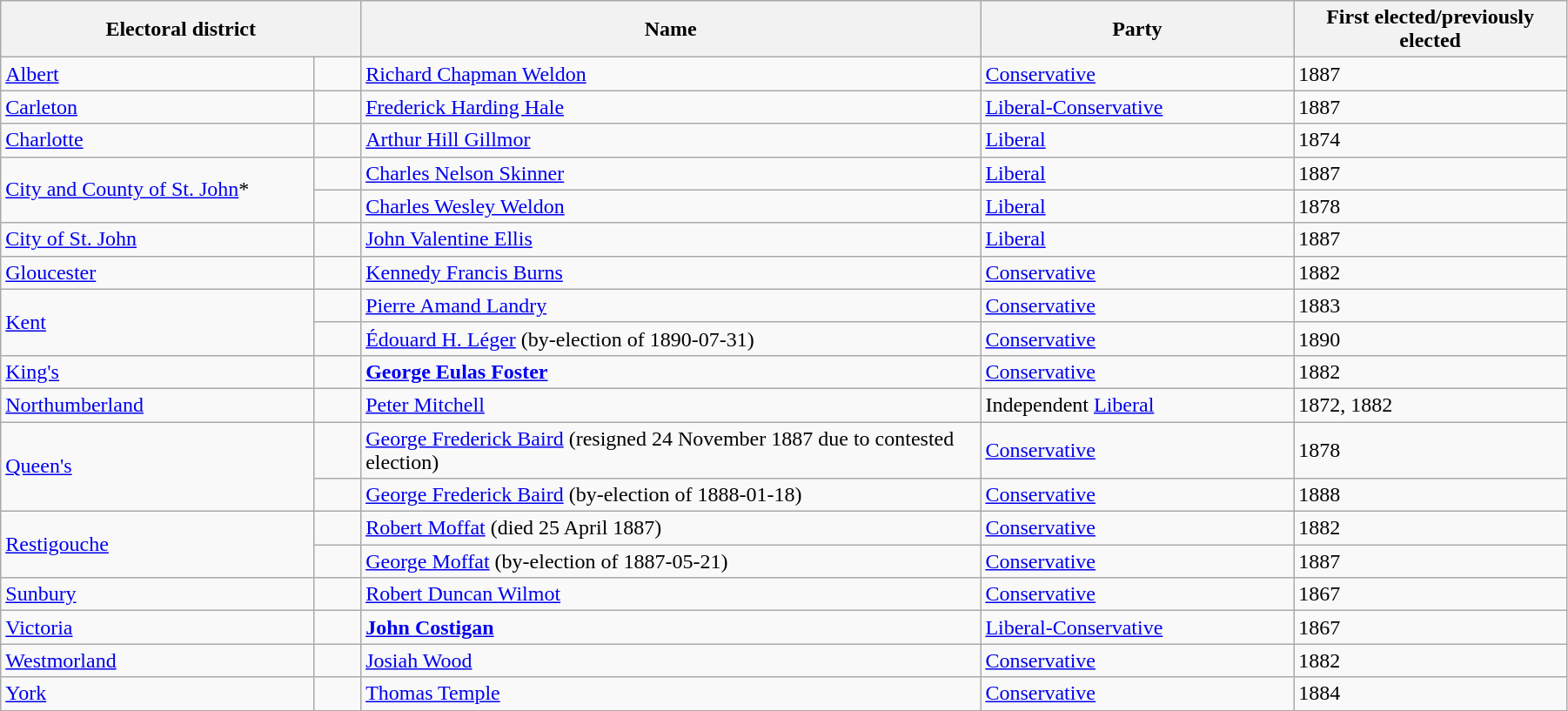<table class="wikitable" width=95%>
<tr>
<th colspan=2 width=23%>Electoral district</th>
<th>Name</th>
<th width=20%>Party</th>
<th>First elected/previously elected</th>
</tr>
<tr>
<td width=20%><a href='#'>Albert</a></td>
<td></td>
<td><a href='#'>Richard Chapman Weldon</a></td>
<td><a href='#'>Conservative</a></td>
<td>1887</td>
</tr>
<tr>
<td><a href='#'>Carleton</a></td>
<td></td>
<td><a href='#'>Frederick Harding Hale</a></td>
<td><a href='#'>Liberal-Conservative</a></td>
<td>1887</td>
</tr>
<tr>
<td><a href='#'>Charlotte</a></td>
<td></td>
<td><a href='#'>Arthur Hill Gillmor</a></td>
<td><a href='#'>Liberal</a></td>
<td>1874</td>
</tr>
<tr>
<td rowspan=2><a href='#'>City and County of St. John</a>*</td>
<td></td>
<td><a href='#'>Charles Nelson Skinner</a></td>
<td><a href='#'>Liberal</a></td>
<td>1887</td>
</tr>
<tr>
<td></td>
<td><a href='#'>Charles Wesley Weldon</a></td>
<td><a href='#'>Liberal</a></td>
<td>1878</td>
</tr>
<tr>
<td><a href='#'>City of St. John</a></td>
<td></td>
<td><a href='#'>John Valentine Ellis</a></td>
<td><a href='#'>Liberal</a></td>
<td>1887</td>
</tr>
<tr>
<td><a href='#'>Gloucester</a></td>
<td></td>
<td><a href='#'>Kennedy Francis Burns</a></td>
<td><a href='#'>Conservative</a></td>
<td>1882</td>
</tr>
<tr>
<td rowspan=2><a href='#'>Kent</a></td>
<td></td>
<td><a href='#'>Pierre Amand Landry</a></td>
<td><a href='#'>Conservative</a></td>
<td>1883</td>
</tr>
<tr>
<td></td>
<td><a href='#'>Édouard H. Léger</a> (by-election of 1890-07-31)</td>
<td><a href='#'>Conservative</a></td>
<td>1890</td>
</tr>
<tr>
<td><a href='#'>King's</a></td>
<td></td>
<td><strong><a href='#'>George Eulas Foster</a></strong></td>
<td><a href='#'>Conservative</a></td>
<td>1882</td>
</tr>
<tr>
<td><a href='#'>Northumberland</a></td>
<td></td>
<td><a href='#'>Peter Mitchell</a></td>
<td>Independent <a href='#'>Liberal</a></td>
<td>1872, 1882</td>
</tr>
<tr>
<td rowspan=2><a href='#'>Queen's</a></td>
<td></td>
<td><a href='#'>George Frederick Baird</a> (resigned 24 November 1887 due to contested election)</td>
<td><a href='#'>Conservative</a></td>
<td>1878</td>
</tr>
<tr>
<td></td>
<td><a href='#'>George Frederick Baird</a> (by-election of 1888-01-18)</td>
<td><a href='#'>Conservative</a></td>
<td>1888</td>
</tr>
<tr>
<td rowspan=2><a href='#'>Restigouche</a></td>
<td></td>
<td><a href='#'>Robert Moffat</a> (died 25 April 1887)</td>
<td><a href='#'>Conservative</a></td>
<td>1882</td>
</tr>
<tr>
<td></td>
<td><a href='#'>George Moffat</a> (by-election of 1887-05-21)</td>
<td><a href='#'>Conservative</a></td>
<td>1887</td>
</tr>
<tr>
<td><a href='#'>Sunbury</a></td>
<td></td>
<td><a href='#'>Robert Duncan Wilmot</a></td>
<td><a href='#'>Conservative</a></td>
<td>1867</td>
</tr>
<tr>
<td><a href='#'>Victoria</a></td>
<td></td>
<td><strong><a href='#'>John Costigan</a></strong></td>
<td><a href='#'>Liberal-Conservative</a></td>
<td>1867</td>
</tr>
<tr>
<td><a href='#'>Westmorland</a></td>
<td></td>
<td><a href='#'>Josiah Wood</a></td>
<td><a href='#'>Conservative</a></td>
<td>1882</td>
</tr>
<tr>
<td><a href='#'>York</a></td>
<td></td>
<td><a href='#'>Thomas Temple</a></td>
<td><a href='#'>Conservative</a></td>
<td>1884</td>
</tr>
</table>
